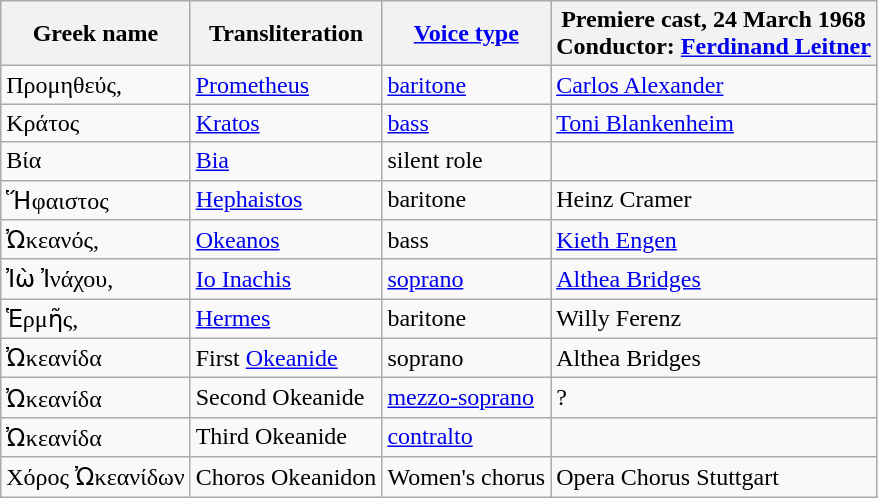<table class="wikitable">
<tr>
<th>Greek name</th>
<th>Transliteration</th>
<th><a href='#'>Voice type</a></th>
<th>Premiere cast, 24 March 1968<br>Conductor: <a href='#'>Ferdinand Leitner</a></th>
</tr>
<tr>
<td>Προμηθεύς,</td>
<td><a href='#'>Prometheus</a></td>
<td><a href='#'>baritone</a></td>
<td><a href='#'>Carlos Alexander</a></td>
</tr>
<tr>
<td>Κράτος</td>
<td><a href='#'>Kratos</a></td>
<td><a href='#'>bass</a></td>
<td><a href='#'>Toni Blankenheim</a></td>
</tr>
<tr>
<td>Βία</td>
<td><a href='#'>Bia</a></td>
<td>silent role</td>
<td></td>
</tr>
<tr>
<td>Ἥφαιστος</td>
<td><a href='#'>Hephaistos</a></td>
<td>baritone</td>
<td>Heinz Cramer</td>
</tr>
<tr>
<td>Ὠκεανός,</td>
<td><a href='#'>Okeanos</a></td>
<td>bass</td>
<td><a href='#'>Kieth Engen</a></td>
</tr>
<tr>
<td>Ἰὼ Ἰνάχου,</td>
<td><a href='#'>Io Inachis</a></td>
<td><a href='#'>soprano</a></td>
<td><a href='#'>Althea Bridges</a></td>
</tr>
<tr>
<td>Ἑρμῆς,</td>
<td><a href='#'>Hermes</a></td>
<td>baritone</td>
<td>Willy Ferenz</td>
</tr>
<tr>
<td>Ὠκεανίδα</td>
<td>First <a href='#'>Okeanide</a></td>
<td>soprano</td>
<td>Althea Bridges</td>
</tr>
<tr>
<td>Ὠκεανίδα</td>
<td>Second Okeanide</td>
<td><a href='#'>mezzo-soprano</a></td>
<td>?</td>
</tr>
<tr>
<td>Ὠκεανίδα</td>
<td>Third Okeanide</td>
<td><a href='#'>contralto</a></td>
<td></td>
</tr>
<tr>
<td>Χόρος Ὠκεανίδων</td>
<td>Choros Okeanidon</td>
<td>Women's chorus</td>
<td>Opera Chorus Stuttgart</td>
</tr>
</table>
